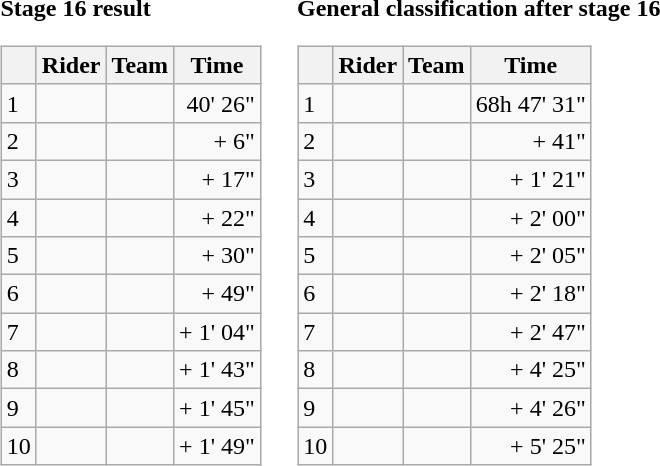<table>
<tr>
<td><strong>Stage 16 result</strong><br><table class="wikitable">
<tr>
<th></th>
<th>Rider</th>
<th>Team</th>
<th>Time</th>
</tr>
<tr>
<td>1</td>
<td></td>
<td></td>
<td align=right>40' 26"</td>
</tr>
<tr>
<td>2</td>
<td> </td>
<td></td>
<td align=right>+ 6"</td>
</tr>
<tr>
<td>3</td>
<td></td>
<td></td>
<td align=right>+ 17"</td>
</tr>
<tr>
<td>4</td>
<td> </td>
<td></td>
<td align=right>+ 22"</td>
</tr>
<tr>
<td>5</td>
<td> </td>
<td></td>
<td align=right>+ 30"</td>
</tr>
<tr>
<td>6</td>
<td></td>
<td></td>
<td align=right>+ 49"</td>
</tr>
<tr>
<td>7</td>
<td></td>
<td></td>
<td align=right>+ 1' 04"</td>
</tr>
<tr>
<td>8</td>
<td></td>
<td></td>
<td align=right>+ 1' 43"</td>
</tr>
<tr>
<td>9</td>
<td></td>
<td></td>
<td align=right>+ 1' 45"</td>
</tr>
<tr>
<td>10</td>
<td></td>
<td></td>
<td align=right>+ 1' 49"</td>
</tr>
</table>
</td>
<td></td>
<td><strong>General classification after stage 16</strong><br><table class="wikitable">
<tr>
<th></th>
<th>Rider</th>
<th>Team</th>
<th>Time</th>
</tr>
<tr>
<td>1</td>
<td> </td>
<td></td>
<td align="right">68h 47' 31"</td>
</tr>
<tr>
<td>2</td>
<td> </td>
<td></td>
<td align="right">+ 41"</td>
</tr>
<tr>
<td>3</td>
<td></td>
<td></td>
<td align="right">+ 1' 21"</td>
</tr>
<tr>
<td>4</td>
<td></td>
<td></td>
<td align="right">+ 2' 00"</td>
</tr>
<tr>
<td>5</td>
<td></td>
<td></td>
<td align="right">+ 2' 05"</td>
</tr>
<tr>
<td>6</td>
<td></td>
<td></td>
<td align="right">+ 2' 18"</td>
</tr>
<tr>
<td>7</td>
<td></td>
<td></td>
<td align="right">+ 2' 47"</td>
</tr>
<tr>
<td>8</td>
<td> </td>
<td></td>
<td align="right">+ 4' 25"</td>
</tr>
<tr>
<td>9</td>
<td></td>
<td></td>
<td align="right">+ 4' 26"</td>
</tr>
<tr>
<td>10</td>
<td></td>
<td></td>
<td align="right">+ 5' 25"</td>
</tr>
</table>
</td>
</tr>
</table>
